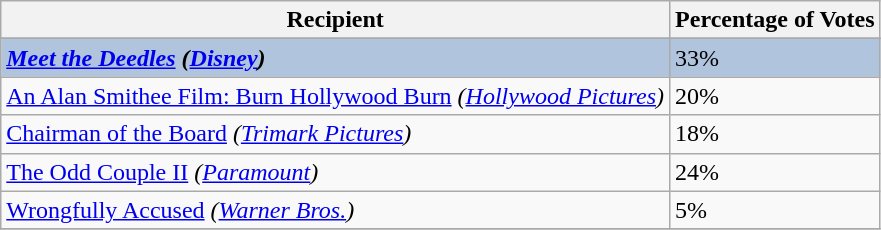<table class="wikitable sortable plainrowheaders">
<tr>
<th>Recipient</th>
<th>Percentage of Votes</th>
</tr>
<tr>
</tr>
<tr style="background:#B0C4DE;">
<td><strong><em><a href='#'>Meet the Deedles</a><em> (<a href='#'>Disney</a>)<strong></td>
<td></strong>33%<strong></td>
</tr>
<tr>
<td></em><a href='#'>An Alan Smithee Film: Burn Hollywood Burn</a><em> (<a href='#'>Hollywood Pictures</a>)</td>
<td>20%</td>
</tr>
<tr>
<td></em><a href='#'>Chairman of the Board</a><em> (<a href='#'>Trimark Pictures</a>)</td>
<td>18%</td>
</tr>
<tr>
<td></em><a href='#'>The Odd Couple II</a><em> (<a href='#'>Paramount</a>)</td>
<td>24%</td>
</tr>
<tr>
<td></em><a href='#'>Wrongfully Accused</a><em> (<a href='#'>Warner Bros.</a>)</td>
<td>5%</td>
</tr>
<tr>
</tr>
</table>
